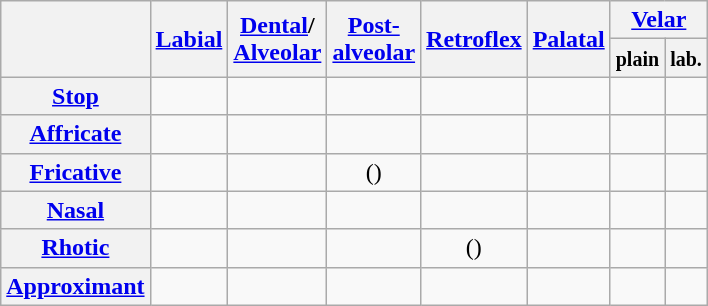<table class="wikitable" style="text-align:center">
<tr>
<th rowspan="2"></th>
<th rowspan="2"><a href='#'>Labial</a></th>
<th rowspan="2"><a href='#'>Dental</a>/<br><a href='#'>Alveolar</a></th>
<th rowspan="2"><a href='#'>Post-<br>alveolar</a></th>
<th rowspan="2"><a href='#'>Retroflex</a></th>
<th rowspan="2"><a href='#'>Palatal</a></th>
<th colspan="2"><a href='#'>Velar</a></th>
</tr>
<tr>
<th><small>plain</small></th>
<th><small>lab.</small></th>
</tr>
<tr align="center">
<th><a href='#'>Stop</a></th>
<td></td>
<td></td>
<td></td>
<td></td>
<td></td>
<td></td>
<td></td>
</tr>
<tr>
<th><a href='#'>Affricate</a></th>
<td></td>
<td></td>
<td></td>
<td></td>
<td></td>
<td></td>
<td></td>
</tr>
<tr align="center">
<th><a href='#'>Fricative</a></th>
<td></td>
<td></td>
<td>()</td>
<td></td>
<td></td>
<td></td>
<td></td>
</tr>
<tr align="center">
<th><a href='#'>Nasal</a></th>
<td></td>
<td></td>
<td></td>
<td></td>
<td></td>
<td></td>
<td></td>
</tr>
<tr align="center">
<th><a href='#'>Rhotic</a></th>
<td></td>
<td></td>
<td></td>
<td>()</td>
<td></td>
<td></td>
<td></td>
</tr>
<tr align="center">
<th><a href='#'>Approximant</a></th>
<td></td>
<td></td>
<td></td>
<td></td>
<td></td>
<td></td>
<td></td>
</tr>
</table>
